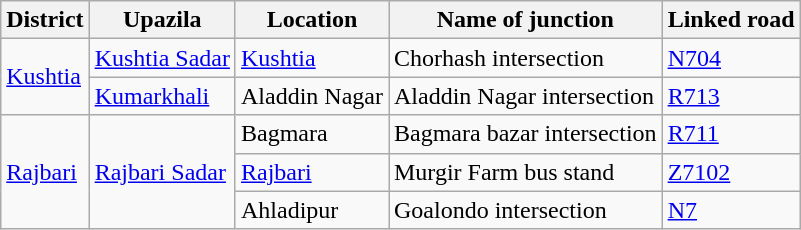<table class ="wikitable sortable">
<tr>
<th>District</th>
<th>Upazila</th>
<th>Location</th>
<th>Name of junction</th>
<th>Linked road</th>
</tr>
<tr>
<td rowspan="2"><a href='#'>Kushtia</a></td>
<td><a href='#'>Kushtia Sadar</a></td>
<td><a href='#'>Kushtia</a></td>
<td>Chorhash intersection</td>
<td><a href='#'>N704</a></td>
</tr>
<tr>
<td><a href='#'>Kumarkhali</a></td>
<td>Aladdin Nagar</td>
<td>Aladdin Nagar intersection</td>
<td><a href='#'>R713</a></td>
</tr>
<tr>
<td rowspan="3"><a href='#'>Rajbari</a></td>
<td rowspan="3"><a href='#'>Rajbari Sadar</a></td>
<td>Bagmara</td>
<td>Bagmara bazar intersection</td>
<td><a href='#'>R711</a></td>
</tr>
<tr>
<td><a href='#'>Rajbari</a></td>
<td>Murgir Farm bus stand</td>
<td><a href='#'>Z7102</a></td>
</tr>
<tr>
<td>Ahladipur</td>
<td>Goalondo intersection</td>
<td><a href='#'>N7</a></td>
</tr>
</table>
